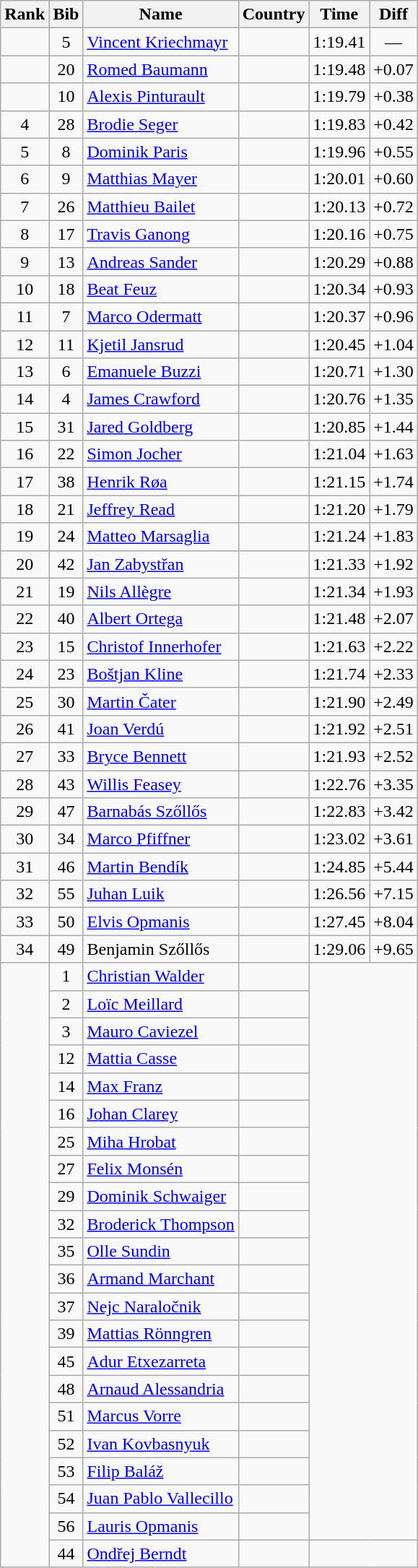<table class="wikitable sortable" style="text-align:center">
<tr>
<th>Rank</th>
<th>Bib</th>
<th>Name</th>
<th>Country</th>
<th>Time</th>
<th>Diff</th>
</tr>
<tr>
<td></td>
<td>5</td>
<td align=left><a href='#'>Vincent Kriechmayr</a></td>
<td align=left></td>
<td>1:19.41</td>
<td>—</td>
</tr>
<tr>
<td></td>
<td>20</td>
<td align=left><a href='#'>Romed Baumann</a></td>
<td align=left></td>
<td>1:19.48</td>
<td>+0.07</td>
</tr>
<tr>
<td></td>
<td>10</td>
<td align=left><a href='#'>Alexis Pinturault</a></td>
<td align=left></td>
<td>1:19.79</td>
<td>+0.38</td>
</tr>
<tr>
<td>4</td>
<td>28</td>
<td align=left><a href='#'>Brodie Seger</a></td>
<td align=left></td>
<td>1:19.83</td>
<td>+0.42</td>
</tr>
<tr>
<td>5</td>
<td>8</td>
<td align=left><a href='#'>Dominik Paris</a></td>
<td align=left></td>
<td>1:19.96</td>
<td>+0.55</td>
</tr>
<tr>
<td>6</td>
<td>9</td>
<td align=left><a href='#'>Matthias Mayer</a></td>
<td align=left></td>
<td>1:20.01</td>
<td>+0.60</td>
</tr>
<tr>
<td>7</td>
<td>26</td>
<td align=left><a href='#'>Matthieu Bailet</a></td>
<td align=left></td>
<td>1:20.13</td>
<td>+0.72</td>
</tr>
<tr>
<td>8</td>
<td>17</td>
<td align=left><a href='#'>Travis Ganong</a></td>
<td align=left></td>
<td>1:20.16</td>
<td>+0.75</td>
</tr>
<tr>
<td>9</td>
<td>13</td>
<td align=left><a href='#'>Andreas Sander</a></td>
<td align=left></td>
<td>1:20.29</td>
<td>+0.88</td>
</tr>
<tr>
<td>10</td>
<td>18</td>
<td align=left><a href='#'>Beat Feuz</a></td>
<td align=left> </td>
<td>1:20.34</td>
<td>+0.93</td>
</tr>
<tr>
<td>11</td>
<td>7</td>
<td align=left><a href='#'>Marco Odermatt</a></td>
<td align=left> </td>
<td>1:20.37</td>
<td>+0.96</td>
</tr>
<tr>
<td>12</td>
<td>11</td>
<td align=left><a href='#'>Kjetil Jansrud</a></td>
<td align=left></td>
<td>1:20.45</td>
<td>+1.04</td>
</tr>
<tr>
<td>13</td>
<td>6</td>
<td align=left><a href='#'>Emanuele Buzzi</a></td>
<td align=left></td>
<td>1:20.71</td>
<td>+1.30</td>
</tr>
<tr>
<td>14</td>
<td>4</td>
<td align=left><a href='#'>James Crawford</a></td>
<td align=left></td>
<td>1:20.76</td>
<td>+1.35</td>
</tr>
<tr>
<td>15</td>
<td>31</td>
<td align=left><a href='#'>Jared Goldberg</a></td>
<td align=left></td>
<td>1:20.85</td>
<td>+1.44</td>
</tr>
<tr>
<td>16</td>
<td>22</td>
<td align=left><a href='#'>Simon Jocher</a></td>
<td align=left></td>
<td>1:21.04</td>
<td>+1.63</td>
</tr>
<tr>
<td>17</td>
<td>38</td>
<td align=left><a href='#'>Henrik Røa</a></td>
<td align=left></td>
<td>1:21.15</td>
<td>+1.74</td>
</tr>
<tr>
<td>18</td>
<td>21</td>
<td align=left><a href='#'>Jeffrey Read</a></td>
<td align=left></td>
<td>1:21.20</td>
<td>+1.79</td>
</tr>
<tr>
<td>19</td>
<td>24</td>
<td align=left><a href='#'>Matteo Marsaglia</a></td>
<td align=left></td>
<td>1:21.24</td>
<td>+1.83</td>
</tr>
<tr>
<td>20</td>
<td>42</td>
<td align=left><a href='#'>Jan Zabystřan</a></td>
<td align=left></td>
<td>1:21.33</td>
<td>+1.92</td>
</tr>
<tr>
<td>21</td>
<td>19</td>
<td align=left><a href='#'>Nils Allègre</a></td>
<td align=left></td>
<td>1:21.34</td>
<td>+1.93</td>
</tr>
<tr>
<td>22</td>
<td>40</td>
<td align=left><a href='#'>Albert Ortega</a></td>
<td align=left></td>
<td>1:21.48</td>
<td>+2.07</td>
</tr>
<tr>
<td>23</td>
<td>15</td>
<td align=left><a href='#'>Christof Innerhofer</a></td>
<td align=left></td>
<td>1:21.63</td>
<td>+2.22</td>
</tr>
<tr>
<td>24</td>
<td>23</td>
<td align=left><a href='#'>Boštjan Kline</a></td>
<td align=left></td>
<td>1:21.74</td>
<td>+2.33</td>
</tr>
<tr>
<td>25</td>
<td>30</td>
<td align=left><a href='#'>Martin Čater</a></td>
<td align=left></td>
<td>1:21.90</td>
<td>+2.49</td>
</tr>
<tr>
<td>26</td>
<td>41</td>
<td align=left><a href='#'>Joan Verdú</a></td>
<td align=left></td>
<td>1:21.92</td>
<td>+2.51</td>
</tr>
<tr>
<td>27</td>
<td>33</td>
<td align=left><a href='#'>Bryce Bennett</a></td>
<td align=left></td>
<td>1:21.93</td>
<td>+2.52</td>
</tr>
<tr>
<td>28</td>
<td>43</td>
<td align=left><a href='#'>Willis Feasey</a></td>
<td align=left></td>
<td>1:22.76</td>
<td>+3.35</td>
</tr>
<tr>
<td>29</td>
<td>47</td>
<td align=left><a href='#'>Barnabás Szőllős</a></td>
<td align=left></td>
<td>1:22.83</td>
<td>+3.42</td>
</tr>
<tr>
<td>30</td>
<td>34</td>
<td align=left><a href='#'>Marco Pfiffner</a></td>
<td align=left></td>
<td>1:23.02</td>
<td>+3.61</td>
</tr>
<tr>
<td>31</td>
<td>46</td>
<td align=left><a href='#'>Martin Bendík</a></td>
<td align=left></td>
<td>1:24.85</td>
<td>+5.44</td>
</tr>
<tr>
<td>32</td>
<td>55</td>
<td align=left><a href='#'>Juhan Luik</a></td>
<td align=left></td>
<td>1:26.56</td>
<td>+7.15</td>
</tr>
<tr>
<td>33</td>
<td>50</td>
<td align=left><a href='#'>Elvis Opmanis</a></td>
<td align=left></td>
<td>1:27.45</td>
<td>+8.04</td>
</tr>
<tr>
<td>34</td>
<td>49</td>
<td align=left>Benjamin Szőllős</td>
<td align=left></td>
<td>1:29.06</td>
<td>+9.65</td>
</tr>
<tr>
<td rowspan=22></td>
<td>1</td>
<td align=left><a href='#'>Christian Walder</a></td>
<td align=left></td>
<td colspan=2 rowspan=21></td>
</tr>
<tr>
<td>2</td>
<td align=left><a href='#'>Loïc Meillard</a></td>
<td align=left> </td>
</tr>
<tr>
<td>3</td>
<td align=left><a href='#'>Mauro Caviezel</a></td>
<td align=left> </td>
</tr>
<tr>
<td>12</td>
<td align=left><a href='#'>Mattia Casse</a></td>
<td align=left></td>
</tr>
<tr>
<td>14</td>
<td align=left><a href='#'>Max Franz</a></td>
<td align=left></td>
</tr>
<tr>
<td>16</td>
<td align=left><a href='#'>Johan Clarey</a></td>
<td align=left></td>
</tr>
<tr>
<td>25</td>
<td align=left><a href='#'>Miha Hrobat</a></td>
<td align=left></td>
</tr>
<tr>
<td>27</td>
<td align=left><a href='#'>Felix Monsén</a></td>
<td align=left></td>
</tr>
<tr>
<td>29</td>
<td align=left><a href='#'>Dominik Schwaiger</a></td>
<td align=left></td>
</tr>
<tr>
<td>32</td>
<td align=left><a href='#'>Broderick Thompson</a></td>
<td align=left></td>
</tr>
<tr>
<td>35</td>
<td align=left><a href='#'>Olle Sundin</a></td>
<td align=left></td>
</tr>
<tr>
<td>36</td>
<td align=left><a href='#'>Armand Marchant</a></td>
<td align=left></td>
</tr>
<tr>
<td>37</td>
<td align=left><a href='#'>Nejc Naraločnik</a></td>
<td align=left></td>
</tr>
<tr>
<td>39</td>
<td align=left><a href='#'>Mattias Rönngren</a></td>
<td align=left></td>
</tr>
<tr>
<td>45</td>
<td align=left><a href='#'>Adur Etxezarreta</a></td>
<td align=left></td>
</tr>
<tr>
<td>48</td>
<td align=left><a href='#'>Arnaud Alessandria</a></td>
<td align=left></td>
</tr>
<tr>
<td>51</td>
<td align=left><a href='#'>Marcus Vorre</a></td>
<td align=left></td>
</tr>
<tr>
<td>52</td>
<td align=left><a href='#'>Ivan Kovbasnyuk</a></td>
<td align=left></td>
</tr>
<tr>
<td>53</td>
<td align=left><a href='#'>Filip Baláž</a></td>
<td align=left></td>
</tr>
<tr>
<td>54</td>
<td align=left><a href='#'>Juan Pablo Vallecillo</a></td>
<td align=left></td>
</tr>
<tr>
<td>56</td>
<td align=left><a href='#'>Lauris Opmanis</a></td>
<td align=left></td>
</tr>
<tr>
<td>44</td>
<td align=left><a href='#'>Ondřej Berndt</a></td>
<td align=left></td>
<td colspan=2></td>
</tr>
</table>
